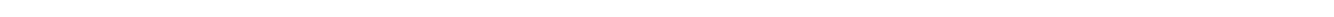<table style="width:100%; text-align:center;">
<tr style="color:white;">
<td style="background:"><strong>56</strong></td>
<td style="background:"><strong>24</strong></td>
<td style="background:"><strong>1</strong></td>
</tr>
<tr>
<td></td>
<td></td>
<td></td>
</tr>
</table>
